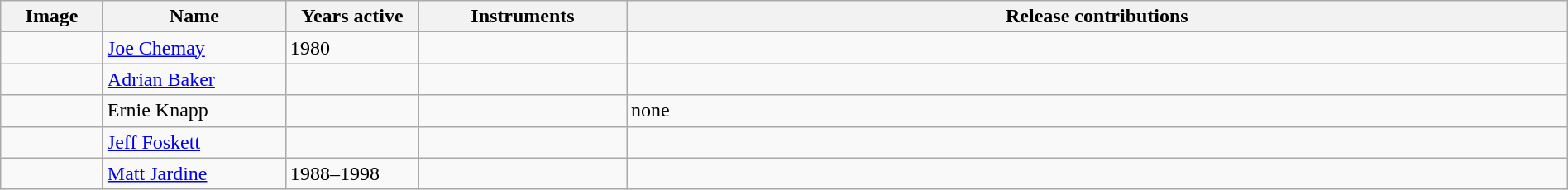<table class="wikitable" width="100%" border="1">
<tr>
<th width="75">Image</th>
<th width="140">Name</th>
<th width="100">Years active</th>
<th width="160">Instruments</th>
<th>Release contributions</th>
</tr>
<tr>
<td></td>
<td><a href='#'>Joe Chemay</a></td>
<td>1980</td>
<td></td>
<td></td>
</tr>
<tr>
<td></td>
<td><a href='#'>Adrian Baker</a></td>
<td></td>
<td></td>
<td></td>
</tr>
<tr>
<td></td>
<td>Ernie Knapp</td>
<td></td>
<td></td>
<td>none</td>
</tr>
<tr>
<td></td>
<td><a href='#'>Jeff Foskett</a></td>
<td></td>
<td></td>
<td></td>
</tr>
<tr>
<td></td>
<td><a href='#'>Matt Jardine</a></td>
<td>1988–1998 </td>
<td></td>
<td></td>
</tr>
</table>
